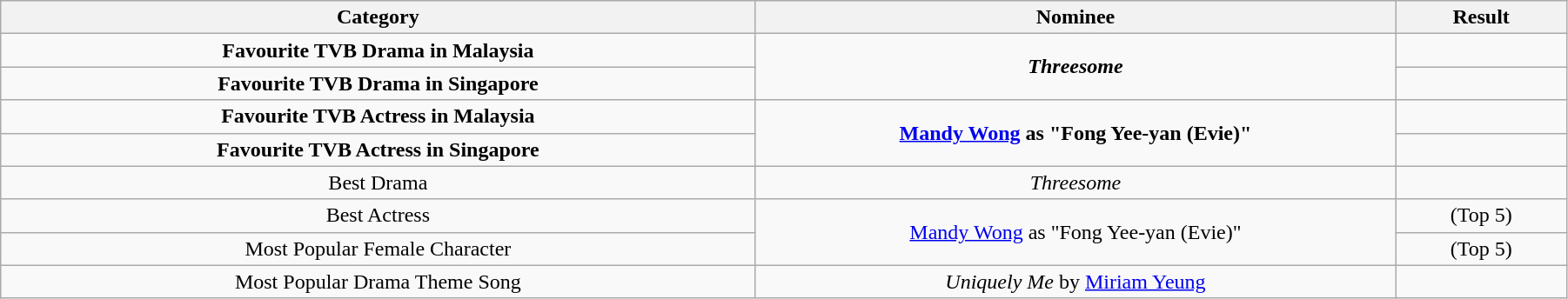<table class="wikitable" style="width:95%; text-align:center;">
<tr>
<th style="width:290px;">Category</th>
<th style="width:245px;">Nominee</th>
<th style="width:60px;">Result</th>
</tr>
<tr>
<td><strong> Favourite TVB Drama in Malaysia </strong></td>
<td rowspan=2><strong><em>Threesome</em></strong></td>
<td></td>
</tr>
<tr>
<td><strong> Favourite TVB Drama in Singapore </strong></td>
<td></td>
</tr>
<tr>
<td><strong> Favourite TVB Actress in Malaysia </strong></td>
<td rowspan=2><strong><a href='#'>Mandy Wong</a> as "Fong Yee-yan (Evie)"</strong></td>
<td></td>
</tr>
<tr>
<td><strong> Favourite TVB Actress in Singapore </strong></td>
<td></td>
</tr>
<tr>
<td>Best Drama</td>
<td><em>Threesome</em></td>
<td></td>
</tr>
<tr>
<td>Best Actress</td>
<td rowspan=2><a href='#'>Mandy Wong</a> as "Fong Yee-yan (Evie)"</td>
<td> (Top 5)</td>
</tr>
<tr>
<td>Most Popular Female Character</td>
<td> (Top 5)</td>
</tr>
<tr>
<td>Most Popular Drama Theme Song</td>
<td><em>Uniquely Me</em> by <a href='#'>Miriam Yeung</a></td>
<td></td>
</tr>
</table>
